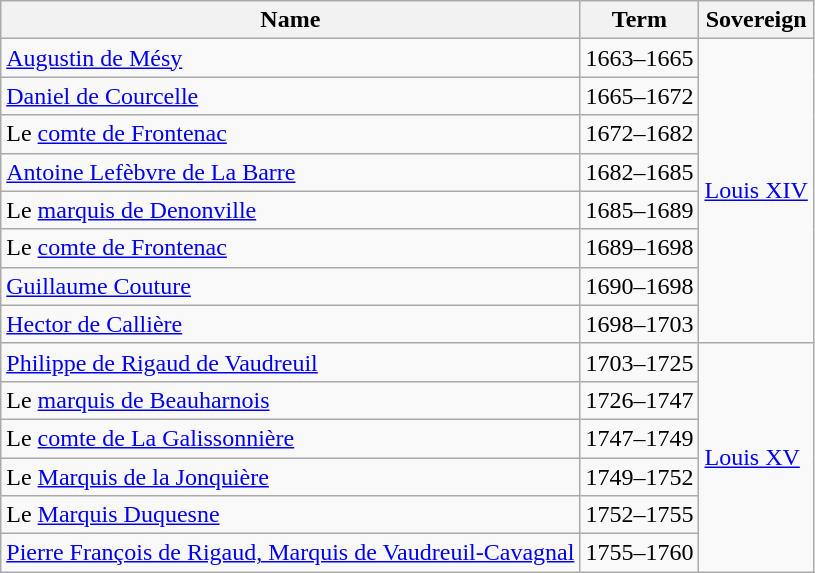<table class="wikitable">
<tr>
<th>Name</th>
<th>Term</th>
<th>Sovereign</th>
</tr>
<tr>
<td><a href='#'>Augustin de Mésy</a></td>
<td>1663–1665</td>
<td rowspan="8"><a href='#'>Louis XIV</a></td></td>
</tr>
<tr>
<td><a href='#'>Daniel de Courcelle</a></td>
<td>1665–1672</td>
</tr>
<tr>
<td>Le <a href='#'>comte de Frontenac</a></td>
<td>1672–1682</td>
</tr>
<tr>
<td><a href='#'>Antoine Lefèbvre de La Barre</a></td>
<td>1682–1685</td>
</tr>
<tr>
<td>Le <a href='#'>marquis de Denonville</a></td>
<td>1685–1689</td>
</tr>
<tr>
<td>Le <a href='#'>comte de Frontenac</a></td>
<td>1689–1698</td>
</tr>
<tr>
<td><a href='#'>Guillaume Couture</a></td>
<td>1690–1698</td>
</tr>
<tr>
<td><a href='#'>Hector de Callière</a></td>
<td>1698–1703</td>
</tr>
<tr>
<td><a href='#'>Philippe de Rigaud de Vaudreuil</a></td>
<td>1703–1725</td>
<td rowspan="6"><a href='#'>Louis XV</a></td>
</tr>
<tr>
<td>Le <a href='#'>marquis de Beauharnois</a></td>
<td>1726–1747</td>
</tr>
<tr>
<td>Le <a href='#'>comte de La Galissonnière</a></td>
<td>1747–1749</td>
</tr>
<tr>
<td>Le <a href='#'>Marquis de la Jonquière</a></td>
<td>1749–1752</td>
</tr>
<tr>
<td>Le <a href='#'>Marquis Duquesne</a></td>
<td>1752–1755</td>
</tr>
<tr>
<td><a href='#'>Pierre François de Rigaud, Marquis de Vaudreuil-Cavagnal</a></td>
<td>1755–1760</td>
</tr>
</table>
